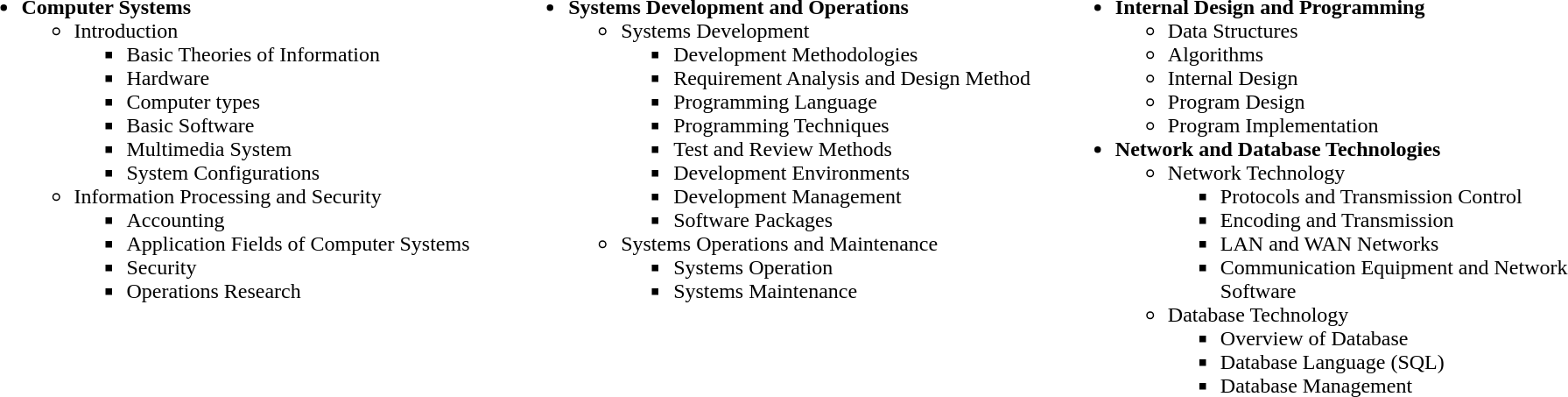<table width=99%>
<tr>
<td valign=top width=25%><br><ul><li><strong>Computer Systems</strong><ul><li>Introduction<ul><li>Basic Theories of Information</li><li>Hardware</li><li>Computer types</li><li>Basic Software</li><li>Multimedia System</li><li>System Configurations</li></ul></li><li>Information Processing and Security<ul><li>Accounting</li><li>Application Fields of Computer Systems</li><li>Security</li><li>Operations Research</li></ul></li></ul></li></ul></td>
<td valign=top width=25%><br><ul><li><strong>Systems Development and Operations</strong><ul><li>Systems Development<ul><li>Development Methodologies</li><li>Requirement Analysis and Design Method</li><li>Programming Language</li><li>Programming Techniques</li><li>Test and Review Methods</li><li>Development Environments</li><li>Development Management</li><li>Software Packages</li></ul></li><li>Systems Operations and Maintenance<ul><li>Systems Operation</li><li>Systems Maintenance</li></ul></li></ul></li></ul></td>
<td valign=top width=25%><br><ul><li><strong>Internal Design and Programming</strong><ul><li>Data Structures</li><li>Algorithms</li><li>Internal Design</li><li>Program Design</li><li>Program Implementation</li></ul></li><li><strong>Network and Database Technologies</strong><ul><li>Network Technology<ul><li>Protocols and Transmission Control</li><li>Encoding and Transmission</li><li>LAN and WAN Networks</li><li>Communication Equipment and Network Software</li></ul></li><li>Database Technology<ul><li>Overview of Database</li><li>Database Language (SQL)</li><li>Database Management</li></ul></li></ul></li></ul></td>
</tr>
</table>
